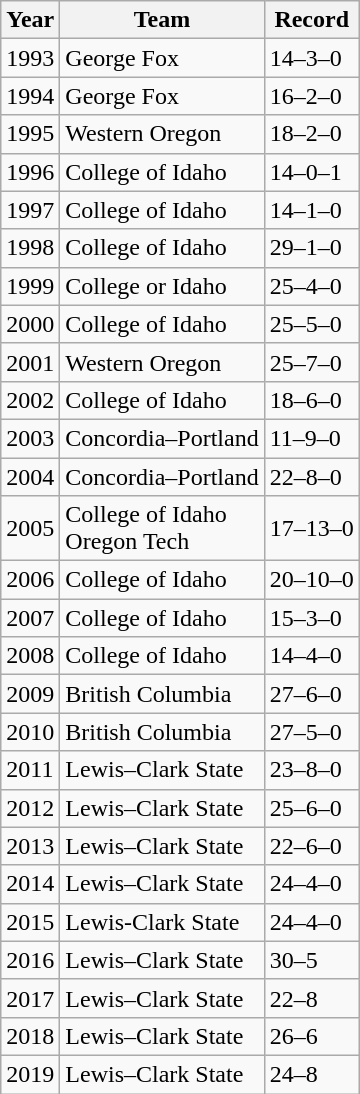<table class="wikitable">
<tr>
<th>Year</th>
<th>Team</th>
<th>Record</th>
</tr>
<tr>
<td>1993</td>
<td>George Fox</td>
<td>14–3–0</td>
</tr>
<tr>
<td>1994</td>
<td>George Fox</td>
<td>16–2–0</td>
</tr>
<tr>
<td>1995</td>
<td>Western Oregon</td>
<td>18–2–0</td>
</tr>
<tr>
<td>1996</td>
<td>College of Idaho</td>
<td>14–0–1</td>
</tr>
<tr>
<td>1997</td>
<td>College of Idaho</td>
<td>14–1–0</td>
</tr>
<tr>
<td>1998</td>
<td>College of Idaho</td>
<td>29–1–0</td>
</tr>
<tr>
<td>1999</td>
<td>College or Idaho</td>
<td>25–4–0</td>
</tr>
<tr>
<td>2000</td>
<td>College of Idaho</td>
<td>25–5–0</td>
</tr>
<tr>
<td>2001</td>
<td>Western Oregon</td>
<td>25–7–0</td>
</tr>
<tr>
<td>2002</td>
<td>College of Idaho</td>
<td>18–6–0</td>
</tr>
<tr>
<td>2003</td>
<td>Concordia–Portland</td>
<td>11–9–0</td>
</tr>
<tr>
<td>2004</td>
<td>Concordia–Portland</td>
<td>22–8–0</td>
</tr>
<tr>
<td>2005</td>
<td>College of Idaho<br>Oregon Tech</td>
<td>17–13–0</td>
</tr>
<tr>
<td>2006</td>
<td>College of Idaho</td>
<td>20–10–0</td>
</tr>
<tr>
<td>2007</td>
<td>College of Idaho</td>
<td>15–3–0</td>
</tr>
<tr>
<td>2008</td>
<td>College of Idaho</td>
<td>14–4–0</td>
</tr>
<tr>
<td>2009</td>
<td>British Columbia</td>
<td>27–6–0</td>
</tr>
<tr>
<td>2010</td>
<td>British Columbia</td>
<td>27–5–0</td>
</tr>
<tr>
<td>2011</td>
<td>Lewis–Clark State</td>
<td>23–8–0</td>
</tr>
<tr>
<td>2012</td>
<td>Lewis–Clark State</td>
<td>25–6–0</td>
</tr>
<tr>
<td>2013</td>
<td>Lewis–Clark State</td>
<td>22–6–0</td>
</tr>
<tr>
<td>2014</td>
<td>Lewis–Clark State</td>
<td>24–4–0</td>
</tr>
<tr>
<td>2015</td>
<td>Lewis-Clark State</td>
<td>24–4–0</td>
</tr>
<tr>
<td>2016</td>
<td>Lewis–Clark State</td>
<td>30–5</td>
</tr>
<tr>
<td>2017</td>
<td>Lewis–Clark State</td>
<td>22–8</td>
</tr>
<tr>
<td>2018</td>
<td>Lewis–Clark State</td>
<td>26–6</td>
</tr>
<tr>
<td>2019</td>
<td>Lewis–Clark State</td>
<td>24–8</td>
</tr>
</table>
